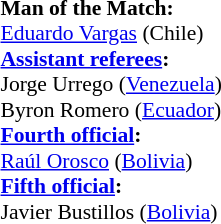<table style="width:50%; font-size:90%;">
<tr>
<td><br><strong>Man of the Match:</strong>
<br><a href='#'>Eduardo Vargas</a> (Chile)<br><strong><a href='#'>Assistant referees</a>:</strong>
<br>Jorge Urrego (<a href='#'>Venezuela</a>)
<br>Byron Romero (<a href='#'>Ecuador</a>)
<br><strong><a href='#'>Fourth official</a>:</strong>
<br><a href='#'>Raúl Orosco</a> (<a href='#'>Bolivia</a>)
<br><strong><a href='#'>Fifth official</a>:</strong>
<br>Javier Bustillos (<a href='#'>Bolivia</a>)</td>
</tr>
</table>
